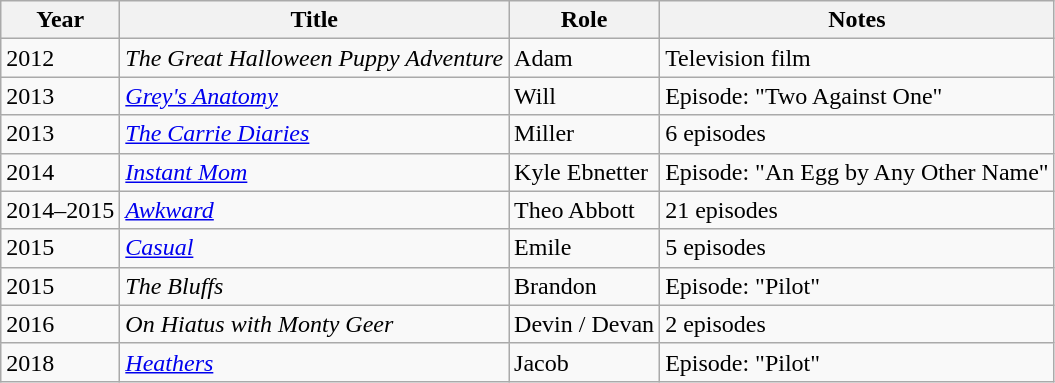<table class="wikitable sortable">
<tr>
<th>Year</th>
<th>Title</th>
<th>Role</th>
<th>Notes</th>
</tr>
<tr>
<td>2012</td>
<td><em>The Great Halloween Puppy Adventure</em></td>
<td>Adam</td>
<td>Television film</td>
</tr>
<tr>
<td>2013</td>
<td><em><a href='#'>Grey's Anatomy</a></em></td>
<td>Will</td>
<td>Episode: "Two Against One"</td>
</tr>
<tr>
<td>2013</td>
<td><a href='#'><em>The Carrie Diaries</em></a></td>
<td>Miller</td>
<td>6 episodes</td>
</tr>
<tr>
<td>2014</td>
<td><em><a href='#'>Instant Mom</a></em></td>
<td>Kyle Ebnetter</td>
<td>Episode: "An Egg by Any Other Name"</td>
</tr>
<tr>
<td>2014–2015</td>
<td><a href='#'><em>Awkward</em></a></td>
<td>Theo Abbott</td>
<td>21 episodes</td>
</tr>
<tr>
<td>2015</td>
<td><a href='#'><em>Casual</em></a></td>
<td>Emile</td>
<td>5 episodes</td>
</tr>
<tr>
<td>2015</td>
<td><em>The Bluffs</em></td>
<td>Brandon</td>
<td>Episode: "Pilot"</td>
</tr>
<tr>
<td>2016</td>
<td><em>On Hiatus with Monty Geer</em></td>
<td>Devin / Devan</td>
<td>2 episodes</td>
</tr>
<tr>
<td>2018</td>
<td><a href='#'><em>Heathers</em></a></td>
<td>Jacob</td>
<td>Episode: "Pilot"</td>
</tr>
</table>
